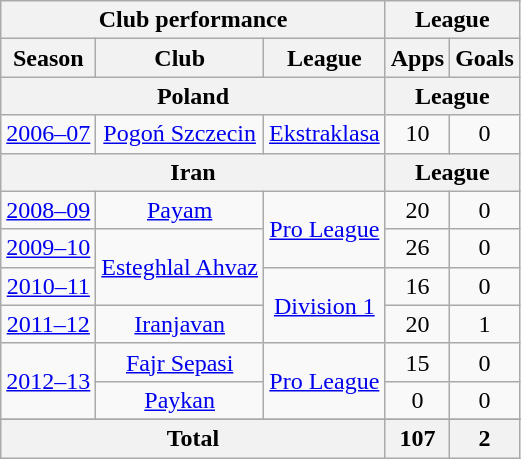<table class="wikitable" style="text-align:center;">
<tr>
<th colspan=3>Club performance</th>
<th colspan=2>League</th>
</tr>
<tr>
<th>Season</th>
<th>Club</th>
<th>League</th>
<th>Apps</th>
<th>Goals</th>
</tr>
<tr>
<th colspan=3>Poland</th>
<th colspan=2>League</th>
</tr>
<tr>
<td><a href='#'>2006–07</a></td>
<td rowspan="1"><a href='#'>Pogoń Szczecin</a></td>
<td rowspan="1"><a href='#'>Ekstraklasa</a></td>
<td>10</td>
<td>0</td>
</tr>
<tr>
<th colspan=3>Iran</th>
<th colspan=2>League</th>
</tr>
<tr>
<td><a href='#'>2008–09</a></td>
<td rowspan="1"><a href='#'>Payam</a></td>
<td rowspan="2"><a href='#'>Pro League</a></td>
<td>20</td>
<td>0</td>
</tr>
<tr>
<td><a href='#'>2009–10</a></td>
<td rowspan="2"><a href='#'>Esteghlal Ahvaz</a></td>
<td>26</td>
<td>0</td>
</tr>
<tr>
<td><a href='#'>2010–11</a></td>
<td rowspan="2"><a href='#'>Division 1</a></td>
<td>16</td>
<td>0</td>
</tr>
<tr>
<td><a href='#'>2011–12</a></td>
<td rowspan="1"><a href='#'>Iranjavan</a></td>
<td>20</td>
<td>1</td>
</tr>
<tr>
<td rowspan="2"><a href='#'>2012–13</a></td>
<td rowspan="1"><a href='#'>Fajr Sepasi</a></td>
<td rowspan="2"><a href='#'>Pro League</a></td>
<td>15</td>
<td>0</td>
</tr>
<tr>
<td rowspan="1"><a href='#'>Paykan</a></td>
<td>0</td>
<td>0</td>
</tr>
<tr>
</tr>
<tr>
<th colspan=3>Total</th>
<th>107</th>
<th>2</th>
</tr>
</table>
